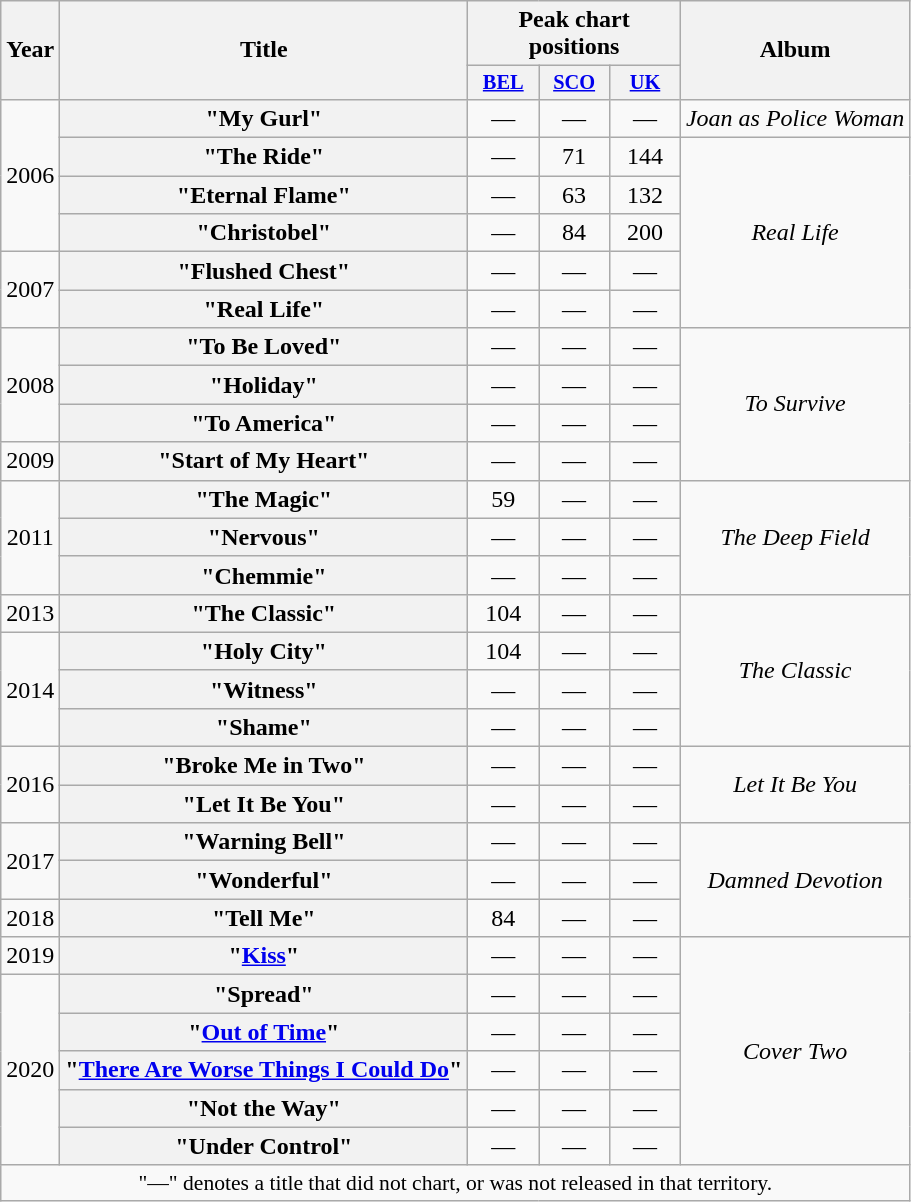<table class="wikitable plainrowheaders" style="text-align:center;" border="1">
<tr>
<th scope="col" rowspan="2">Year</th>
<th scope="col" rowspan="2">Title</th>
<th scope="col" colspan="3">Peak chart positions</th>
<th scope="col" rowspan="2">Album</th>
</tr>
<tr>
<th scope="col" style="width:3em;font-size:85%;"><a href='#'>BEL</a><br></th>
<th scope="col" style="width:3em;font-size:85%;"><a href='#'>SCO</a><br></th>
<th scope="col" style="width:3em;font-size:85%;"><a href='#'>UK</a><br></th>
</tr>
<tr>
<td rowspan="4">2006</td>
<th scope="row">"My Gurl"</th>
<td>—</td>
<td>—</td>
<td>—</td>
<td><em>Joan as Police Woman</em></td>
</tr>
<tr>
<th scope="row">"The Ride"</th>
<td>—</td>
<td>71</td>
<td>144</td>
<td rowspan="5"><em>Real Life</em></td>
</tr>
<tr>
<th scope="row">"Eternal Flame"</th>
<td>—</td>
<td>63</td>
<td>132</td>
</tr>
<tr>
<th scope="row">"Christobel"</th>
<td>—</td>
<td>84</td>
<td>200</td>
</tr>
<tr>
<td rowspan="2">2007</td>
<th scope="row">"Flushed Chest"</th>
<td>—</td>
<td>—</td>
<td>—</td>
</tr>
<tr>
<th scope="row">"Real Life"</th>
<td>—</td>
<td>—</td>
<td>—</td>
</tr>
<tr>
<td rowspan="3">2008</td>
<th scope="row">"To Be Loved"</th>
<td>—</td>
<td>—</td>
<td>—</td>
<td rowspan="4"><em>To Survive</em></td>
</tr>
<tr>
<th scope="row">"Holiday"</th>
<td>—</td>
<td>—</td>
<td>—</td>
</tr>
<tr>
<th scope="row">"To America"</th>
<td>—</td>
<td>—</td>
<td>—</td>
</tr>
<tr>
<td>2009</td>
<th scope="row">"Start of My Heart"</th>
<td>—</td>
<td>—</td>
<td>—</td>
</tr>
<tr>
<td rowspan="3">2011</td>
<th scope="row">"The Magic"</th>
<td>59</td>
<td>—</td>
<td>—</td>
<td rowspan="3"><em>The Deep Field</em></td>
</tr>
<tr>
<th scope="row">"Nervous"</th>
<td>—</td>
<td>—</td>
<td>—</td>
</tr>
<tr>
<th scope="row">"Chemmie"</th>
<td>—</td>
<td>—</td>
<td>—</td>
</tr>
<tr>
<td>2013</td>
<th scope="row">"The Classic"</th>
<td>104</td>
<td>—</td>
<td>—</td>
<td rowspan="4"><em>The Classic</em></td>
</tr>
<tr>
<td rowspan="3">2014</td>
<th scope="row">"Holy City"</th>
<td>104</td>
<td>—</td>
<td>—</td>
</tr>
<tr>
<th scope="row">"Witness"</th>
<td>—</td>
<td>—</td>
<td>—</td>
</tr>
<tr>
<th scope="row">"Shame"</th>
<td>—</td>
<td>—</td>
<td>—</td>
</tr>
<tr>
<td rowspan="2">2016</td>
<th scope="row">"Broke Me in Two"</th>
<td>—</td>
<td>—</td>
<td>—</td>
<td rowspan="2"><em>Let It Be You</em></td>
</tr>
<tr>
<th scope="row">"Let It Be You"</th>
<td>—</td>
<td>—</td>
<td>—</td>
</tr>
<tr>
<td rowspan="2">2017</td>
<th scope="row">"Warning Bell"</th>
<td>—</td>
<td>—</td>
<td>—</td>
<td rowspan="3"><em>Damned Devotion</em></td>
</tr>
<tr>
<th scope="row">"Wonderful"</th>
<td>—</td>
<td>—</td>
<td>—</td>
</tr>
<tr>
<td>2018</td>
<th scope="row">"Tell Me"</th>
<td>84</td>
<td>—</td>
<td>—</td>
</tr>
<tr>
<td>2019</td>
<th scope="row">"<a href='#'>Kiss</a>"</th>
<td>—</td>
<td>—</td>
<td>—</td>
<td rowspan="6"><em>Cover Two</em></td>
</tr>
<tr>
<td rowspan="5">2020</td>
<th scope="row">"Spread"</th>
<td>—</td>
<td>—</td>
<td>—</td>
</tr>
<tr>
<th scope="row">"<a href='#'>Out of Time</a>"</th>
<td>—</td>
<td>—</td>
<td>—</td>
</tr>
<tr>
<th scope="row">"<a href='#'>There Are Worse Things I Could Do</a>"</th>
<td>—</td>
<td>—</td>
<td>—</td>
</tr>
<tr>
<th scope="row">"Not the Way"</th>
<td>—</td>
<td>—</td>
<td>—</td>
</tr>
<tr>
<th scope="row">"Under Control"</th>
<td>—</td>
<td>—</td>
<td>—</td>
</tr>
<tr>
<td colspan="19" style="font-size:90%">"—" denotes a title that did not chart, or was not released in that territory.</td>
</tr>
</table>
